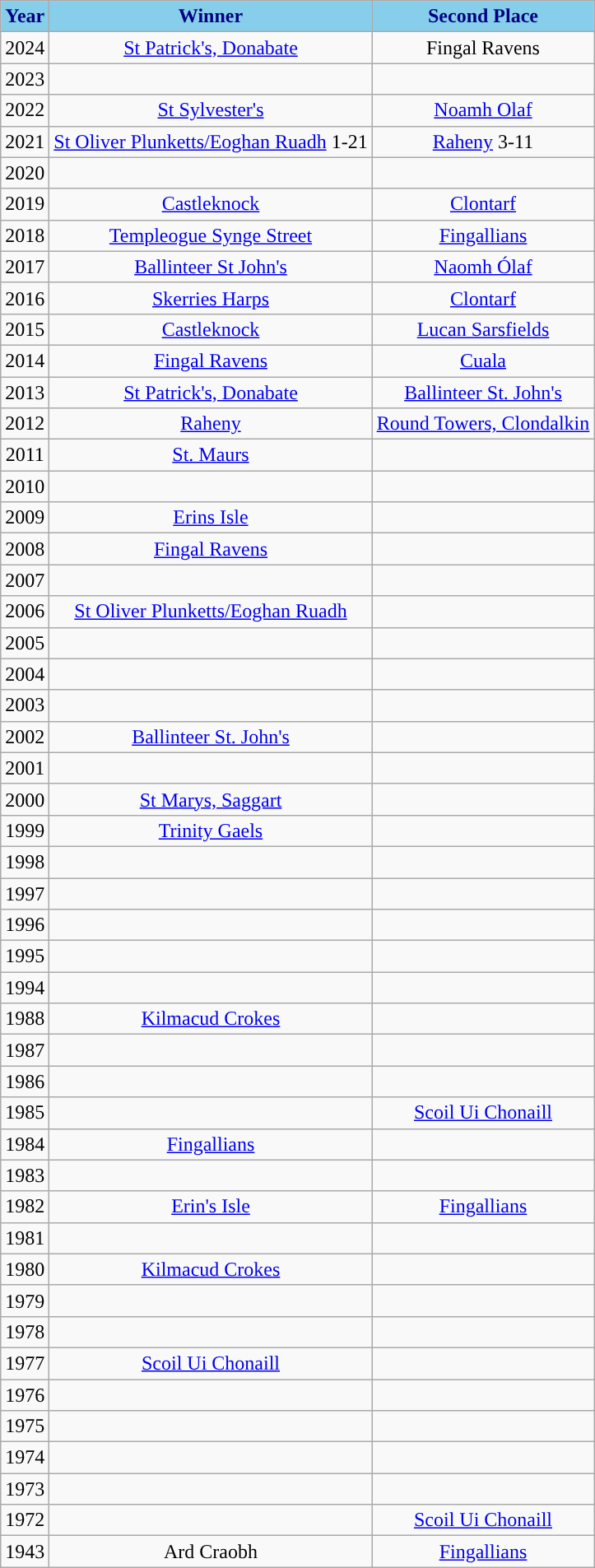<table class="wikitable" style="text-align:center;">
<tr>
<th style="background:skyblue;color:navy;">Year</th>
<th style="background:skyblue;color:navy;">Winner</th>
<th style="background:skyblue;color:navy;">Second Place</th>
</tr>
<tr>
<td>2024</td>
<td><a href='#'>St Patrick's, Donabate</a></td>
<td>Fingal Ravens</td>
</tr>
<tr>
<td>2023</td>
<td></td>
<td></td>
</tr>
<tr>
<td>2022</td>
<td><a href='#'>St Sylvester's</a></td>
<td><a href='#'>Noamh Olaf</a></td>
</tr>
<tr>
<td>2021</td>
<td><a href='#'>St Oliver Plunketts/Eoghan Ruadh</a> 1-21</td>
<td><a href='#'>Raheny</a> 3-11</td>
</tr>
<tr>
<td>2020</td>
<td></td>
<td></td>
</tr>
<tr>
<td>2019</td>
<td><a href='#'>Castleknock</a></td>
<td><a href='#'>Clontarf</a></td>
</tr>
<tr>
<td>2018</td>
<td><a href='#'>Templeogue Synge Street</a></td>
<td><a href='#'>Fingallians</a></td>
</tr>
<tr>
<td>2017</td>
<td><a href='#'>Ballinteer St John's</a></td>
<td><a href='#'>Naomh Ólaf</a></td>
</tr>
<tr>
<td>2016</td>
<td><a href='#'>Skerries Harps</a></td>
<td><a href='#'>Clontarf</a></td>
</tr>
<tr>
<td>2015</td>
<td><a href='#'>Castleknock</a></td>
<td><a href='#'>Lucan Sarsfields</a></td>
</tr>
<tr>
<td>2014</td>
<td><a href='#'>Fingal Ravens</a></td>
<td><a href='#'>Cuala</a></td>
</tr>
<tr>
<td>2013</td>
<td><a href='#'>St Patrick's, Donabate</a></td>
<td><a href='#'>Ballinteer St. John's</a></td>
</tr>
<tr>
<td>2012</td>
<td><a href='#'>Raheny</a></td>
<td><a href='#'>Round Towers, Clondalkin</a></td>
</tr>
<tr>
<td>2011</td>
<td><a href='#'>St. Maurs</a></td>
<td></td>
</tr>
<tr>
<td>2010</td>
<td></td>
<td></td>
</tr>
<tr>
<td>2009</td>
<td><a href='#'>Erins Isle</a></td>
<td></td>
</tr>
<tr>
<td>2008</td>
<td><a href='#'>Fingal Ravens</a></td>
<td></td>
</tr>
<tr>
<td>2007</td>
<td></td>
<td></td>
</tr>
<tr>
<td>2006</td>
<td><a href='#'>St Oliver Plunketts/Eoghan Ruadh</a></td>
<td></td>
</tr>
<tr>
<td>2005</td>
<td></td>
<td></td>
</tr>
<tr>
<td>2004</td>
<td></td>
<td></td>
</tr>
<tr>
<td>2003</td>
<td></td>
<td></td>
</tr>
<tr>
<td>2002</td>
<td><a href='#'>Ballinteer St. John's</a></td>
<td></td>
</tr>
<tr>
<td>2001</td>
<td></td>
<td></td>
</tr>
<tr>
<td>2000</td>
<td><a href='#'>St Marys, Saggart</a></td>
<td></td>
</tr>
<tr>
<td>1999</td>
<td><a href='#'>Trinity Gaels</a></td>
<td></td>
</tr>
<tr>
<td>1998</td>
<td></td>
<td></td>
</tr>
<tr>
<td>1997</td>
<td></td>
<td></td>
</tr>
<tr>
<td>1996</td>
<td></td>
<td></td>
</tr>
<tr>
<td>1995</td>
<td></td>
<td></td>
</tr>
<tr>
<td>1994</td>
<td></td>
<td></td>
</tr>
<tr>
<td>1988</td>
<td><a href='#'>Kilmacud Crokes</a></td>
<td></td>
</tr>
<tr>
<td>1987</td>
<td></td>
<td></td>
</tr>
<tr>
<td>1986</td>
<td></td>
<td></td>
</tr>
<tr>
<td>1985</td>
<td></td>
<td><a href='#'>Scoil Ui Chonaill</a></td>
</tr>
<tr>
<td>1984</td>
<td><a href='#'>Fingallians</a></td>
<td></td>
</tr>
<tr>
<td>1983</td>
<td></td>
<td></td>
</tr>
<tr>
<td>1982</td>
<td><a href='#'>Erin's Isle</a></td>
<td><a href='#'>Fingallians</a></td>
</tr>
<tr>
<td>1981</td>
<td></td>
<td></td>
</tr>
<tr>
<td>1980</td>
<td><a href='#'>Kilmacud Crokes</a></td>
<td></td>
</tr>
<tr>
<td>1979</td>
<td></td>
<td></td>
</tr>
<tr>
<td>1978</td>
<td></td>
<td></td>
</tr>
<tr>
<td>1977</td>
<td><a href='#'>Scoil Ui Chonaill</a></td>
<td></td>
</tr>
<tr>
<td>1976</td>
<td></td>
<td></td>
</tr>
<tr>
<td>1975</td>
<td></td>
<td></td>
</tr>
<tr>
<td>1974</td>
<td></td>
<td></td>
</tr>
<tr>
<td>1973</td>
<td></td>
<td></td>
</tr>
<tr>
<td>1972</td>
<td></td>
<td><a href='#'>Scoil Ui Chonaill</a></td>
</tr>
<tr>
<td>1943</td>
<td>Ard Craobh</td>
<td><a href='#'>Fingallians</a></td>
</tr>
</table>
